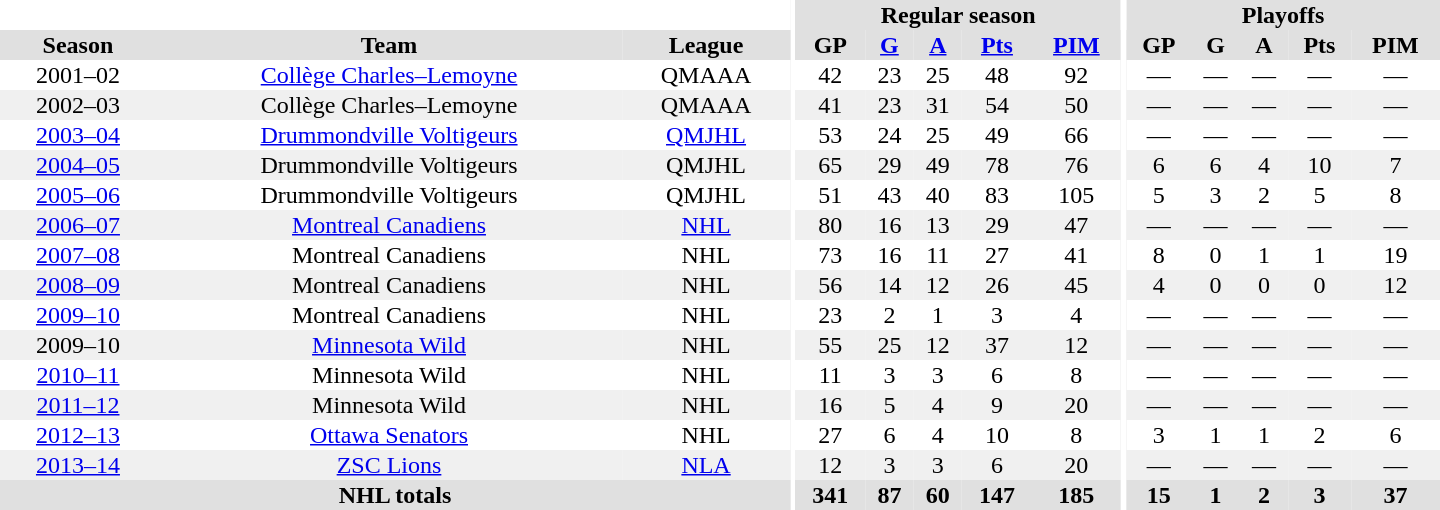<table border="0" cellpadding="1" cellspacing="0" style="text-align:center; width:60em">
<tr bgcolor="#e0e0e0">
<th colspan="3" bgcolor="#ffffff"></th>
<th rowspan="99" bgcolor="#ffffff"></th>
<th colspan="5">Regular season</th>
<th rowspan="99" bgcolor="#ffffff"></th>
<th colspan="5">Playoffs</th>
</tr>
<tr bgcolor="#e0e0e0">
<th>Season</th>
<th>Team</th>
<th>League</th>
<th>GP</th>
<th><a href='#'>G</a></th>
<th><a href='#'>A</a></th>
<th><a href='#'>Pts</a></th>
<th><a href='#'>PIM</a></th>
<th>GP</th>
<th>G</th>
<th>A</th>
<th>Pts</th>
<th>PIM</th>
</tr>
<tr>
<td>2001–02</td>
<td><a href='#'>Collège Charles–Lemoyne</a></td>
<td>QMAAA</td>
<td>42</td>
<td>23</td>
<td>25</td>
<td>48</td>
<td>92</td>
<td>—</td>
<td>—</td>
<td>—</td>
<td>—</td>
<td>—</td>
</tr>
<tr bgcolor="#f0f0f0">
<td>2002–03</td>
<td>Collège Charles–Lemoyne</td>
<td>QMAAA</td>
<td>41</td>
<td>23</td>
<td>31</td>
<td>54</td>
<td>50</td>
<td>—</td>
<td>—</td>
<td>—</td>
<td>—</td>
<td>—</td>
</tr>
<tr>
<td><a href='#'>2003–04</a></td>
<td><a href='#'>Drummondville Voltigeurs</a></td>
<td><a href='#'>QMJHL</a></td>
<td>53</td>
<td>24</td>
<td>25</td>
<td>49</td>
<td>66</td>
<td>—</td>
<td>—</td>
<td>—</td>
<td>—</td>
<td>—</td>
</tr>
<tr bgcolor="#f0f0f0">
<td><a href='#'>2004–05</a></td>
<td>Drummondville Voltigeurs</td>
<td>QMJHL</td>
<td>65</td>
<td>29</td>
<td>49</td>
<td>78</td>
<td>76</td>
<td>6</td>
<td>6</td>
<td>4</td>
<td>10</td>
<td>7</td>
</tr>
<tr>
<td><a href='#'>2005–06</a></td>
<td>Drummondville Voltigeurs</td>
<td>QMJHL</td>
<td>51</td>
<td>43</td>
<td>40</td>
<td>83</td>
<td>105</td>
<td>5</td>
<td>3</td>
<td>2</td>
<td>5</td>
<td>8</td>
</tr>
<tr bgcolor="#f0f0f0">
<td><a href='#'>2006–07</a></td>
<td><a href='#'>Montreal Canadiens</a></td>
<td><a href='#'>NHL</a></td>
<td>80</td>
<td>16</td>
<td>13</td>
<td>29</td>
<td>47</td>
<td>—</td>
<td>—</td>
<td>—</td>
<td>—</td>
<td>—</td>
</tr>
<tr>
<td><a href='#'>2007–08</a></td>
<td>Montreal Canadiens</td>
<td>NHL</td>
<td>73</td>
<td>16</td>
<td>11</td>
<td>27</td>
<td>41</td>
<td>8</td>
<td>0</td>
<td>1</td>
<td>1</td>
<td>19</td>
</tr>
<tr bgcolor="#f0f0f0">
<td><a href='#'>2008–09</a></td>
<td>Montreal Canadiens</td>
<td>NHL</td>
<td>56</td>
<td>14</td>
<td>12</td>
<td>26</td>
<td>45</td>
<td>4</td>
<td>0</td>
<td>0</td>
<td>0</td>
<td>12</td>
</tr>
<tr>
<td><a href='#'>2009–10</a></td>
<td>Montreal Canadiens</td>
<td>NHL</td>
<td>23</td>
<td>2</td>
<td>1</td>
<td>3</td>
<td>4</td>
<td>—</td>
<td>—</td>
<td>—</td>
<td>—</td>
<td>—</td>
</tr>
<tr bgcolor="#f0f0f0">
<td>2009–10</td>
<td><a href='#'>Minnesota Wild</a></td>
<td>NHL</td>
<td>55</td>
<td>25</td>
<td>12</td>
<td>37</td>
<td>12</td>
<td>—</td>
<td>—</td>
<td>—</td>
<td>—</td>
<td>—</td>
</tr>
<tr>
<td><a href='#'>2010–11</a></td>
<td>Minnesota Wild</td>
<td>NHL</td>
<td>11</td>
<td>3</td>
<td>3</td>
<td>6</td>
<td>8</td>
<td>—</td>
<td>—</td>
<td>—</td>
<td>—</td>
<td>—</td>
</tr>
<tr bgcolor="#f0f0f0">
<td><a href='#'>2011–12</a></td>
<td>Minnesota Wild</td>
<td>NHL</td>
<td>16</td>
<td>5</td>
<td>4</td>
<td>9</td>
<td>20</td>
<td>—</td>
<td>—</td>
<td>—</td>
<td>—</td>
<td>—</td>
</tr>
<tr>
<td><a href='#'>2012–13</a></td>
<td><a href='#'>Ottawa Senators</a></td>
<td>NHL</td>
<td>27</td>
<td>6</td>
<td>4</td>
<td>10</td>
<td>8</td>
<td>3</td>
<td>1</td>
<td>1</td>
<td>2</td>
<td>6</td>
</tr>
<tr bgcolor="#f0f0f0">
<td><a href='#'>2013–14</a></td>
<td><a href='#'>ZSC Lions</a></td>
<td><a href='#'>NLA</a></td>
<td>12</td>
<td>3</td>
<td>3</td>
<td>6</td>
<td>20</td>
<td>—</td>
<td>—</td>
<td>—</td>
<td>—</td>
<td>—</td>
</tr>
<tr bgcolor="#e0e0e0">
<th colspan="3">NHL totals</th>
<th>341</th>
<th>87</th>
<th>60</th>
<th>147</th>
<th>185</th>
<th>15</th>
<th>1</th>
<th>2</th>
<th>3</th>
<th>37</th>
</tr>
</table>
